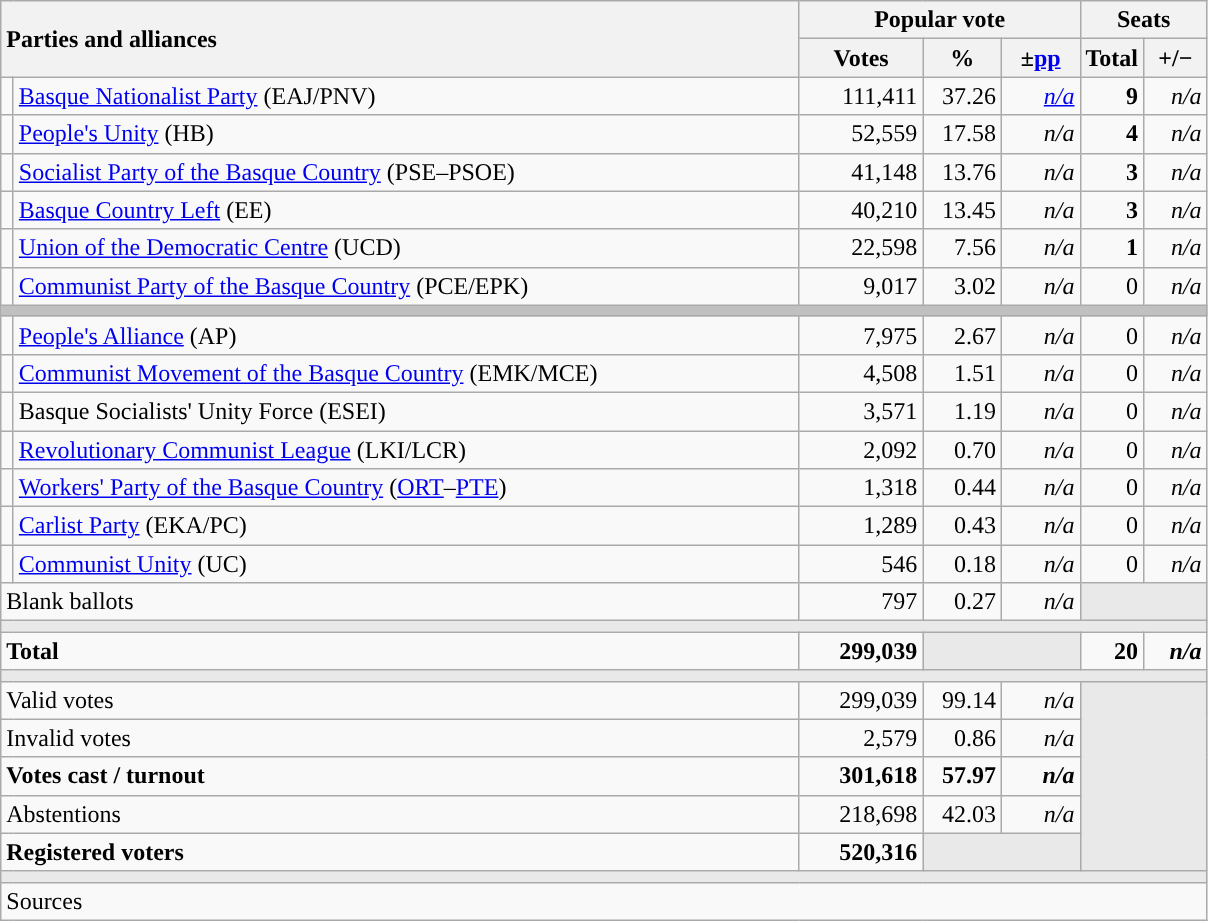<table class="wikitable" style="text-align:right;">
<tr>
<th style="text-align:left;" rowspan="2" colspan="2" width="525">Parties and alliances</th>
<th colspan="3">Popular vote</th>
<th colspan="2">Seats</th>
</tr>
<tr>
<th width="75">Votes</th>
<th width="45">%</th>
<th width="45">±<a href='#'>pp</a></th>
<th width="35">Total</th>
<th width="35">+/−</th>
</tr>
<tr>
<td width="1" style="color:inherit;background:"></td>
<td align="left"><a href='#'>Basque Nationalist Party</a> (EAJ/PNV)</td>
<td>111,411</td>
<td>37.26</td>
<td><em><a href='#'>n/a</a></em></td>
<td><strong>9</strong></td>
<td><em>n/a</em></td>
</tr>
<tr>
<td style="color:inherit;background:"></td>
<td align="left"><a href='#'>People's Unity</a> (HB)</td>
<td>52,559</td>
<td>17.58</td>
<td><em>n/a</em></td>
<td><strong>4</strong></td>
<td><em>n/a</em></td>
</tr>
<tr>
<td style="color:inherit;background:"></td>
<td align="left"><a href='#'>Socialist Party of the Basque Country</a> (PSE–PSOE)</td>
<td>41,148</td>
<td>13.76</td>
<td><em>n/a</em></td>
<td><strong>3</strong></td>
<td><em>n/a</em></td>
</tr>
<tr>
<td style="color:inherit;background:"></td>
<td align="left"><a href='#'>Basque Country Left</a> (EE)</td>
<td>40,210</td>
<td>13.45</td>
<td><em>n/a</em></td>
<td><strong>3</strong></td>
<td><em>n/a</em></td>
</tr>
<tr>
<td style="color:inherit;background:"></td>
<td align="left"><a href='#'>Union of the Democratic Centre</a> (UCD)</td>
<td>22,598</td>
<td>7.56</td>
<td><em>n/a</em></td>
<td><strong>1</strong></td>
<td><em>n/a</em></td>
</tr>
<tr>
<td style="color:inherit;background:"></td>
<td align="left"><a href='#'>Communist Party of the Basque Country</a> (PCE/EPK)</td>
<td>9,017</td>
<td>3.02</td>
<td><em>n/a</em></td>
<td>0</td>
<td><em>n/a</em></td>
</tr>
<tr>
<td colspan="7" bgcolor="#C0C0C0"></td>
</tr>
<tr>
<td style="color:inherit;background:"></td>
<td align="left"><a href='#'>People's Alliance</a> (AP)</td>
<td>7,975</td>
<td>2.67</td>
<td><em>n/a</em></td>
<td>0</td>
<td><em>n/a</em></td>
</tr>
<tr>
<td style="color:inherit;background:"></td>
<td align="left"><a href='#'>Communist Movement of the Basque Country</a> (EMK/MCE)</td>
<td>4,508</td>
<td>1.51</td>
<td><em>n/a</em></td>
<td>0</td>
<td><em>n/a</em></td>
</tr>
<tr>
<td style="color:inherit;background:"></td>
<td align="left">Basque Socialists' Unity Force (ESEI)</td>
<td>3,571</td>
<td>1.19</td>
<td><em>n/a</em></td>
<td>0</td>
<td><em>n/a</em></td>
</tr>
<tr>
<td style="color:inherit;background:"></td>
<td align="left"><a href='#'>Revolutionary Communist League</a> (LKI/LCR)</td>
<td>2,092</td>
<td>0.70</td>
<td><em>n/a</em></td>
<td>0</td>
<td><em>n/a</em></td>
</tr>
<tr>
<td style="color:inherit;background:"></td>
<td align="left"><a href='#'>Workers' Party of the Basque Country</a> (<a href='#'>ORT</a>–<a href='#'>PTE</a>)</td>
<td>1,318</td>
<td>0.44</td>
<td><em>n/a</em></td>
<td>0</td>
<td><em>n/a</em></td>
</tr>
<tr>
<td style="color:inherit;background:"></td>
<td align="left"><a href='#'>Carlist Party</a> (EKA/PC)</td>
<td>1,289</td>
<td>0.43</td>
<td><em>n/a</em></td>
<td>0</td>
<td><em>n/a</em></td>
</tr>
<tr>
<td style="color:inherit;background:"></td>
<td align="left"><a href='#'>Communist Unity</a> (UC)</td>
<td>546</td>
<td>0.18</td>
<td><em>n/a</em></td>
<td>0</td>
<td><em>n/a</em></td>
</tr>
<tr>
<td align="left" colspan="2">Blank ballots</td>
<td>797</td>
<td>0.27</td>
<td><em>n/a</em></td>
<td bgcolor="#E9E9E9" colspan="2"></td>
</tr>
<tr>
<td colspan="7" bgcolor="#E9E9E9"></td>
</tr>
<tr style="font-weight:bold;">
<td align="left" colspan="2">Total</td>
<td>299,039</td>
<td bgcolor="#E9E9E9" colspan="2"></td>
<td>20</td>
<td><em>n/a</em></td>
</tr>
<tr>
<td colspan="7" bgcolor="#E9E9E9"></td>
</tr>
<tr>
<td align="left" colspan="2">Valid votes</td>
<td>299,039</td>
<td>99.14</td>
<td><em>n/a</em></td>
<td bgcolor="#E9E9E9" colspan="2" rowspan="5"></td>
</tr>
<tr>
<td align="left" colspan="2">Invalid votes</td>
<td>2,579</td>
<td>0.86</td>
<td><em>n/a</em></td>
</tr>
<tr style="font-weight:bold;">
<td align="left" colspan="2">Votes cast / turnout</td>
<td>301,618</td>
<td>57.97</td>
<td><em>n/a</em></td>
</tr>
<tr>
<td align="left" colspan="2">Abstentions</td>
<td>218,698</td>
<td>42.03</td>
<td><em>n/a</em></td>
</tr>
<tr style="font-weight:bold;">
<td align="left" colspan="2">Registered voters</td>
<td>520,316</td>
<td bgcolor="#E9E9E9" colspan="2"></td>
</tr>
<tr>
<td colspan="7" bgcolor="#E9E9E9"></td>
</tr>
<tr>
<td align="left" colspan="7">Sources</td>
</tr>
</table>
